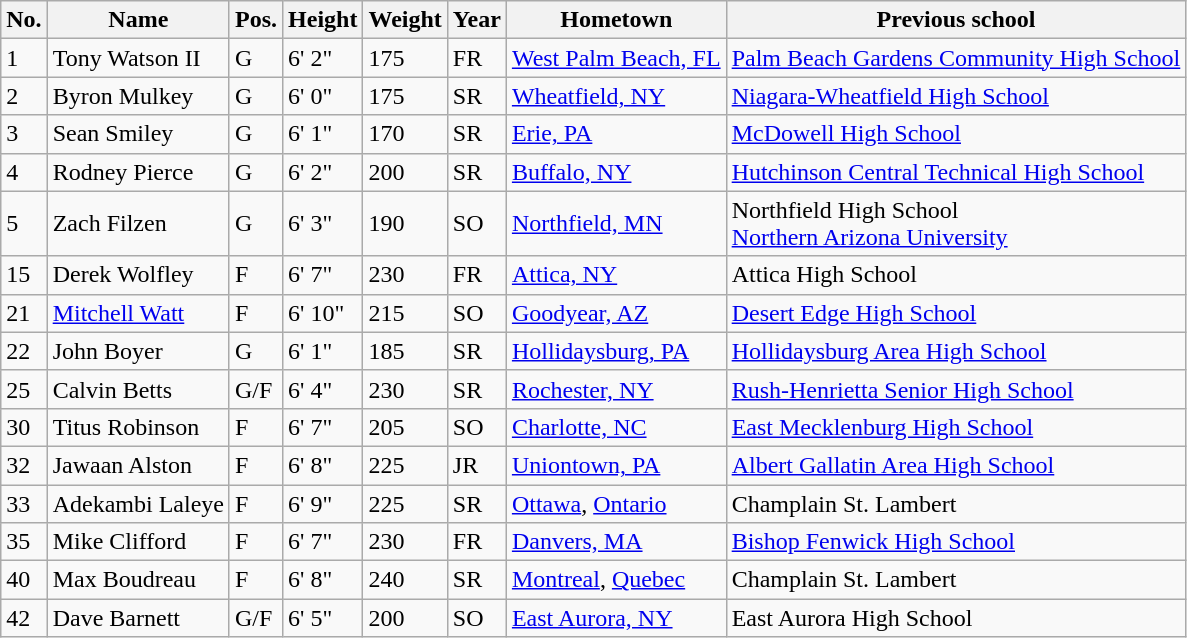<table class="wikitable sortable">
<tr>
<th>No.</th>
<th>Name</th>
<th>Pos.</th>
<th>Height</th>
<th>Weight</th>
<th>Year</th>
<th>Hometown</th>
<th>Previous school</th>
</tr>
<tr>
<td>1</td>
<td>Tony Watson II</td>
<td>G</td>
<td>6' 2"</td>
<td>175</td>
<td>FR</td>
<td align="left"><a href='#'>West Palm Beach, FL</a></td>
<td><a href='#'>Palm Beach Gardens Community High School</a></td>
</tr>
<tr>
<td>2</td>
<td>Byron Mulkey</td>
<td>G</td>
<td>6' 0"</td>
<td>175</td>
<td>SR</td>
<td align="left"><a href='#'>Wheatfield, NY</a></td>
<td><a href='#'>Niagara-Wheatfield High School</a></td>
</tr>
<tr>
<td>3</td>
<td>Sean Smiley</td>
<td>G</td>
<td>6' 1"</td>
<td>170</td>
<td>SR</td>
<td align="left"><a href='#'>Erie, PA</a></td>
<td><a href='#'>McDowell High School</a></td>
</tr>
<tr>
<td>4</td>
<td>Rodney Pierce</td>
<td>G</td>
<td>6' 2"</td>
<td>200</td>
<td>SR</td>
<td align="left"><a href='#'>Buffalo, NY</a></td>
<td><a href='#'>Hutchinson Central Technical High School</a></td>
</tr>
<tr>
<td>5</td>
<td>Zach Filzen</td>
<td>G</td>
<td>6' 3"</td>
<td>190</td>
<td>SO</td>
<td align="left"><a href='#'>Northfield, MN</a></td>
<td>Northfield High School<br><a href='#'>Northern Arizona University</a></td>
</tr>
<tr>
<td>15</td>
<td>Derek Wolfley</td>
<td>F</td>
<td>6' 7"</td>
<td>230</td>
<td>FR</td>
<td align="left"><a href='#'>Attica, NY</a></td>
<td>Attica High School</td>
</tr>
<tr>
<td>21</td>
<td><a href='#'>Mitchell Watt</a></td>
<td>F</td>
<td>6' 10"</td>
<td>215</td>
<td>SO</td>
<td align="left"><a href='#'>Goodyear, AZ</a></td>
<td><a href='#'>Desert Edge High School</a></td>
</tr>
<tr>
<td>22</td>
<td>John Boyer</td>
<td>G</td>
<td>6' 1"</td>
<td>185</td>
<td>SR</td>
<td align="left"><a href='#'>Hollidaysburg, PA</a></td>
<td><a href='#'>Hollidaysburg Area High School</a></td>
</tr>
<tr>
<td>25</td>
<td>Calvin Betts</td>
<td>G/F</td>
<td>6' 4"</td>
<td>230</td>
<td>SR</td>
<td align="left"><a href='#'>Rochester, NY</a></td>
<td><a href='#'>Rush-Henrietta Senior High School</a></td>
</tr>
<tr>
<td>30</td>
<td>Titus Robinson</td>
<td>F</td>
<td>6' 7"</td>
<td>205</td>
<td>SO</td>
<td align="left"><a href='#'>Charlotte, NC</a></td>
<td><a href='#'>East Mecklenburg High School</a></td>
</tr>
<tr>
<td>32</td>
<td>Jawaan Alston</td>
<td>F</td>
<td>6' 8"</td>
<td>225</td>
<td>JR</td>
<td align="left"><a href='#'>Uniontown, PA</a></td>
<td><a href='#'>Albert Gallatin Area High School</a></td>
</tr>
<tr>
<td>33</td>
<td>Adekambi Laleye</td>
<td>F</td>
<td>6' 9"</td>
<td>225</td>
<td>SR</td>
<td align="left"><a href='#'>Ottawa</a>, <a href='#'>Ontario</a></td>
<td>Champlain St. Lambert</td>
</tr>
<tr>
<td>35</td>
<td>Mike Clifford</td>
<td>F</td>
<td>6' 7"</td>
<td>230</td>
<td>FR</td>
<td align="left"><a href='#'>Danvers, MA</a></td>
<td><a href='#'>Bishop Fenwick High School</a></td>
</tr>
<tr>
<td>40</td>
<td>Max Boudreau</td>
<td>F</td>
<td>6' 8"</td>
<td>240</td>
<td>SR</td>
<td align="left"><a href='#'>Montreal</a>, <a href='#'>Quebec</a></td>
<td>Champlain St. Lambert</td>
</tr>
<tr>
<td>42</td>
<td>Dave Barnett</td>
<td>G/F</td>
<td>6' 5"</td>
<td>200</td>
<td>SO</td>
<td align="left"><a href='#'>East Aurora, NY</a></td>
<td>East Aurora High School</td>
</tr>
</table>
